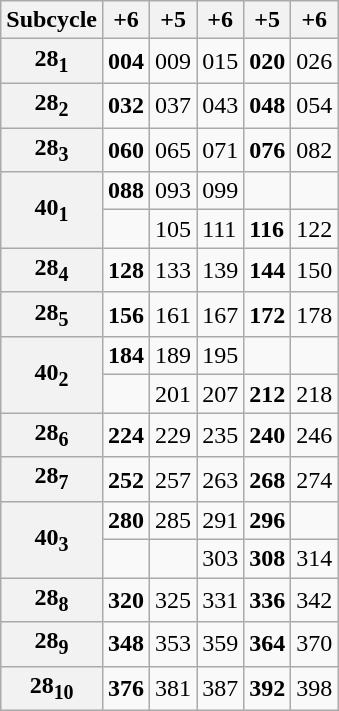<table class="wikitable floatright">
<tr>
<th>Subcycle</th>
<th>+6</th>
<th>+5</th>
<th>+6</th>
<th>+5</th>
<th>+6</th>
</tr>
<tr>
<th>28<sub>1</sub></th>
<td><strong>004</strong></td>
<td>009</td>
<td>015</td>
<td><strong>020</strong></td>
<td>026</td>
</tr>
<tr>
<th>28<sub>2</sub></th>
<td><strong>032</strong></td>
<td>037</td>
<td>043</td>
<td><strong>048</strong></td>
<td>054</td>
</tr>
<tr>
<th>28<sub>3</sub></th>
<td><strong>060</strong></td>
<td>065</td>
<td>071</td>
<td><strong>076</strong></td>
<td>082</td>
</tr>
<tr>
<th rowspan=2>40<sub>1</sub></th>
<td><strong>088</strong></td>
<td>093</td>
<td>099</td>
<td></td>
<td></td>
</tr>
<tr>
<td></td>
<td>105</td>
<td>111</td>
<td><strong>116</strong></td>
<td>122</td>
</tr>
<tr>
<th>28<sub>4</sub></th>
<td><strong>128</strong></td>
<td>133</td>
<td>139</td>
<td><strong>144</strong></td>
<td>150</td>
</tr>
<tr>
<th>28<sub>5</sub></th>
<td><strong>156</strong></td>
<td>161</td>
<td>167</td>
<td><strong>172</strong></td>
<td>178</td>
</tr>
<tr>
<th rowspan=2>40<sub>2</sub></th>
<td><strong>184</strong></td>
<td>189</td>
<td>195</td>
<td></td>
<td></td>
</tr>
<tr>
<td></td>
<td>201</td>
<td>207</td>
<td><strong>212</strong></td>
<td>218</td>
</tr>
<tr>
<th>28<sub>6</sub></th>
<td><strong>224</strong></td>
<td>229</td>
<td>235</td>
<td><strong>240</strong></td>
<td>246</td>
</tr>
<tr>
<th>28<sub>7</sub></th>
<td><strong>252</strong></td>
<td>257</td>
<td>263</td>
<td><strong>268</strong></td>
<td>274</td>
</tr>
<tr>
<th rowspan=2>40<sub>3</sub></th>
<td><strong>280</strong></td>
<td>285</td>
<td>291</td>
<td><strong>296</strong></td>
<td></td>
</tr>
<tr>
<td></td>
<td></td>
<td>303</td>
<td><strong>308</strong></td>
<td>314</td>
</tr>
<tr>
<th>28<sub>8</sub></th>
<td><strong>320</strong></td>
<td>325</td>
<td>331</td>
<td><strong>336</strong></td>
<td>342</td>
</tr>
<tr>
<th>28<sub>9</sub></th>
<td><strong>348</strong></td>
<td>353</td>
<td>359</td>
<td><strong>364</strong></td>
<td>370</td>
</tr>
<tr>
<th>28<sub>10</sub></th>
<td><strong>376</strong></td>
<td>381</td>
<td>387</td>
<td><strong>392</strong></td>
<td>398</td>
</tr>
</table>
